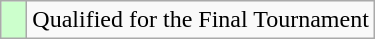<table class="wikitable">
<tr>
<td style="width:10px; background:#cfc;"></td>
<td>Qualified for the Final Tournament</td>
</tr>
</table>
